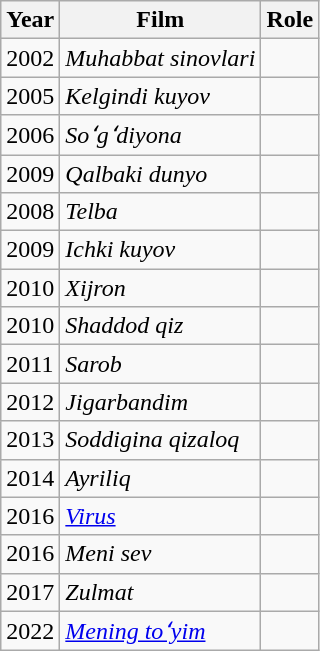<table class="wikitable sortable">
<tr>
<th>Year</th>
<th>Film</th>
<th>Role</th>
</tr>
<tr>
<td>2002</td>
<td><em>Muhabbat sinovlari</em></td>
<td></td>
</tr>
<tr>
<td>2005</td>
<td><em>Kelgindi kuyov</em></td>
<td></td>
</tr>
<tr>
<td>2006</td>
<td><em>Soʻgʻdiyona</em></td>
<td></td>
</tr>
<tr>
<td>2009</td>
<td><em>Qalbaki dunyo</em></td>
<td></td>
</tr>
<tr>
<td>2008</td>
<td><em>Telba</em></td>
<td></td>
</tr>
<tr>
<td>2009</td>
<td><em>Ichki kuyov</em></td>
<td></td>
</tr>
<tr>
<td>2010</td>
<td><em>Xijron</em></td>
<td></td>
</tr>
<tr>
<td>2010</td>
<td><em>Shaddod qiz</em></td>
<td></td>
</tr>
<tr>
<td>2011</td>
<td><em>Sarob</em></td>
<td></td>
</tr>
<tr>
<td>2012</td>
<td><em>Jigarbandim</em></td>
<td></td>
</tr>
<tr>
<td>2013</td>
<td><em>Soddigina qizaloq</em></td>
<td></td>
</tr>
<tr>
<td>2014</td>
<td><em>Ayriliq</em></td>
<td></td>
</tr>
<tr>
<td>2016</td>
<td><em><a href='#'>Virus</a></em></td>
<td></td>
</tr>
<tr>
<td>2016</td>
<td><em>Meni sev</em></td>
<td></td>
</tr>
<tr>
<td>2017</td>
<td><em>Zulmat</em></td>
<td></td>
</tr>
<tr>
<td>2022</td>
<td><em><a href='#'>Mening toʻyim</a></em></td>
<td></td>
</tr>
</table>
